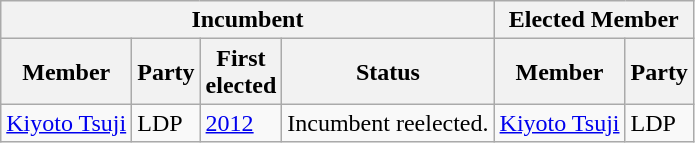<table class="wikitable sortable">
<tr>
<th colspan=4>Incumbent</th>
<th colspan=2>Elected Member</th>
</tr>
<tr>
<th>Member</th>
<th>Party</th>
<th>First<br>elected</th>
<th>Status</th>
<th>Member</th>
<th>Party</th>
</tr>
<tr>
<td><a href='#'>Kiyoto Tsuji</a></td>
<td>LDP</td>
<td><a href='#'>2012</a></td>
<td>Incumbent reelected.</td>
<td><a href='#'>Kiyoto Tsuji</a></td>
<td>LDP</td>
</tr>
</table>
